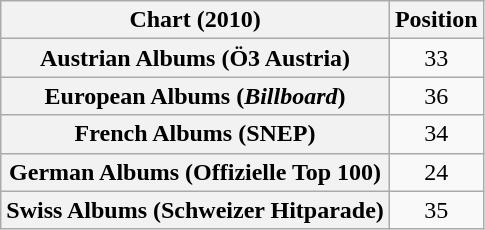<table class="wikitable sortable plainrowheaders" style="text-align:center">
<tr>
<th scope="col">Chart (2010)</th>
<th scope="col">Position</th>
</tr>
<tr>
<th scope="row">Austrian Albums (Ö3 Austria)</th>
<td>33</td>
</tr>
<tr>
<th scope="row">European Albums (<em>Billboard</em>)</th>
<td>36</td>
</tr>
<tr>
<th scope="row">French Albums (SNEP)</th>
<td>34</td>
</tr>
<tr>
<th scope="row">German Albums (Offizielle Top 100)</th>
<td>24</td>
</tr>
<tr>
<th scope="row">Swiss Albums (Schweizer Hitparade)</th>
<td>35</td>
</tr>
</table>
